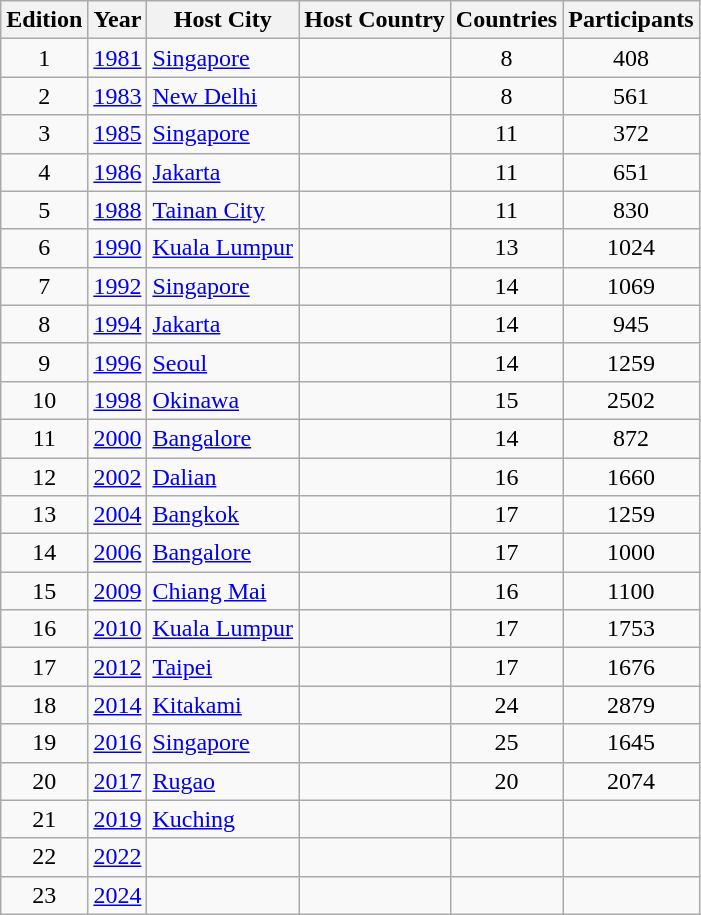<table class="wikitable sortable">
<tr>
<th>Edition</th>
<th>Year</th>
<th>Host City</th>
<th>Host Country</th>
<th>Countries</th>
<th>Participants</th>
</tr>
<tr>
<td align=center>1</td>
<td><a href='#'>1981</a></td>
<td><a href='#'>Singapore</a></td>
<td></td>
<td align=center>8</td>
<td align=center>408</td>
</tr>
<tr>
<td align=center>2</td>
<td><a href='#'>1983</a></td>
<td><a href='#'>New Delhi</a></td>
<td></td>
<td align=center>8</td>
<td align=center>561</td>
</tr>
<tr>
<td align=center>3</td>
<td><a href='#'>1985</a></td>
<td><a href='#'>Singapore</a></td>
<td></td>
<td align=center>11</td>
<td align=center>372</td>
</tr>
<tr>
<td align=center>4</td>
<td><a href='#'>1986</a></td>
<td><a href='#'>Jakarta</a></td>
<td></td>
<td align=center>11</td>
<td align=center>651</td>
</tr>
<tr>
<td align=center>5</td>
<td><a href='#'>1988</a></td>
<td><a href='#'>Tainan City</a></td>
<td></td>
<td align=center>11</td>
<td align=center>830</td>
</tr>
<tr>
<td align=center>6</td>
<td><a href='#'>1990</a></td>
<td><a href='#'>Kuala Lumpur</a></td>
<td></td>
<td align=center>13</td>
<td align=center>1024</td>
</tr>
<tr>
<td align=center>7</td>
<td><a href='#'>1992</a></td>
<td><a href='#'>Singapore</a></td>
<td></td>
<td align=center>14</td>
<td align=center>1069</td>
</tr>
<tr>
<td align=center>8</td>
<td><a href='#'>1994</a></td>
<td><a href='#'>Jakarta</a></td>
<td></td>
<td align=center>14</td>
<td align=center>945</td>
</tr>
<tr>
<td align=center>9</td>
<td><a href='#'>1996</a></td>
<td><a href='#'>Seoul</a></td>
<td></td>
<td align=center>14</td>
<td align=center>1259</td>
</tr>
<tr>
<td align=center>10</td>
<td><a href='#'>1998</a></td>
<td><a href='#'>Okinawa</a></td>
<td></td>
<td align=center>15</td>
<td align=center>2502</td>
</tr>
<tr>
<td align=center>11</td>
<td><a href='#'>2000</a></td>
<td><a href='#'>Bangalore</a></td>
<td></td>
<td align=center>14</td>
<td align=center>872</td>
</tr>
<tr>
<td align=center>12</td>
<td><a href='#'>2002</a></td>
<td><a href='#'>Dalian</a></td>
<td></td>
<td align=center>16</td>
<td align=center>1660</td>
</tr>
<tr>
<td align=center>13</td>
<td><a href='#'>2004</a></td>
<td><a href='#'>Bangkok</a></td>
<td></td>
<td align=center>17</td>
<td align=center>1259</td>
</tr>
<tr>
<td align=center>14</td>
<td><a href='#'>2006</a></td>
<td><a href='#'>Bangalore</a></td>
<td></td>
<td align=center>17</td>
<td align=center>1000</td>
</tr>
<tr>
<td align=center>15</td>
<td><a href='#'>2009</a></td>
<td><a href='#'>Chiang Mai</a></td>
<td></td>
<td align=center>16</td>
<td align=center>1100</td>
</tr>
<tr>
<td align=center>16</td>
<td><a href='#'>2010</a></td>
<td><a href='#'>Kuala Lumpur</a></td>
<td></td>
<td align=center>17</td>
<td align=center>1753</td>
</tr>
<tr>
<td align=center>17</td>
<td><a href='#'>2012</a></td>
<td><a href='#'>Taipei</a></td>
<td></td>
<td align=center>17</td>
<td align=center>1676</td>
</tr>
<tr>
<td align=center>18</td>
<td><a href='#'>2014</a></td>
<td><a href='#'>Kitakami</a></td>
<td></td>
<td align=center>24</td>
<td align=center>2879</td>
</tr>
<tr>
<td align=center>19</td>
<td><a href='#'>2016</a></td>
<td><a href='#'>Singapore</a></td>
<td></td>
<td align=center>25</td>
<td align=center>1645</td>
</tr>
<tr>
<td align=center>20</td>
<td><a href='#'>2017</a></td>
<td><a href='#'>Rugao</a></td>
<td></td>
<td align=center>20</td>
<td align=center>2074</td>
</tr>
<tr>
<td align=center>21</td>
<td><a href='#'>2019</a></td>
<td><a href='#'>Kuching</a></td>
<td></td>
<td align=center></td>
<td align=center></td>
</tr>
<tr>
<td align=center>22</td>
<td><a href='#'>2022</a></td>
<td><a href='#'></a></td>
<td></td>
<td align=center></td>
<td align=center></td>
</tr>
<tr>
<td align=center>23</td>
<td><a href='#'>2024</a></td>
<td><a href='#'></a></td>
<td></td>
<td align=center></td>
<td align=center></td>
</tr>
</table>
